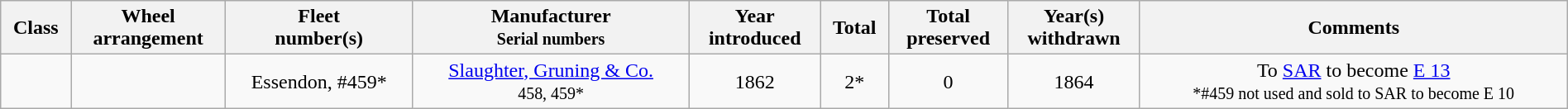<table class="wikitable" style="text-align:center; width: 100%">
<tr>
<th>Class</th>
<th>Wheel<br>arrangement</th>
<th>Fleet<br>number(s)</th>
<th>Manufacturer<br><small>Serial numbers</small></th>
<th>Year<br>introduced</th>
<th>Total</th>
<th>Total<br>preserved</th>
<th>Year(s)<br>withdrawn</th>
<th>Comments</th>
</tr>
<tr>
<td><a href='#'> </a></td>
<td></td>
<td>Essendon, #459*</td>
<td><a href='#'>Slaughter, Gruning & Co.</a><br><small>458, 459*</small></td>
<td>1862</td>
<td>2*</td>
<td>0</td>
<td>1864</td>
<td>To <a href='#'>SAR</a> to become <a href='#'>E 13</a><br><small>*#459 not used and sold to SAR to become E 10</small></td>
</tr>
</table>
